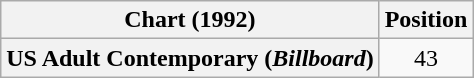<table class="wikitable plainrowheaders" style="text-align:center">
<tr>
<th scope="col">Chart (1992)</th>
<th scope="col">Position</th>
</tr>
<tr>
<th scope="row">US Adult Contemporary (<em>Billboard</em>)</th>
<td>43</td>
</tr>
</table>
